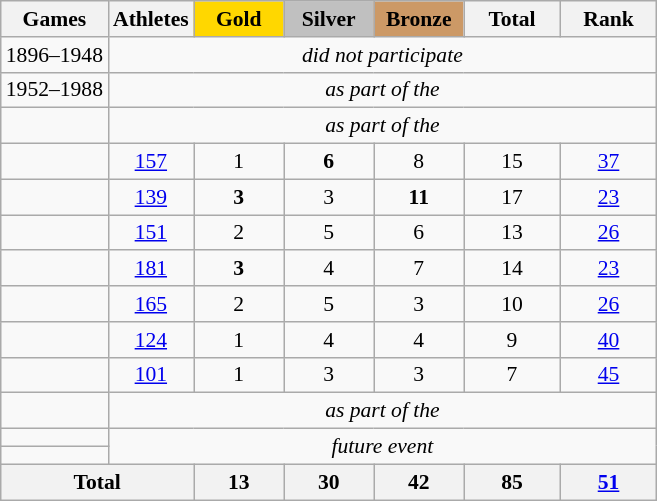<table class="wikitable" style="text-align:center; font-size:90%;">
<tr>
<th>Games</th>
<th>Athletes</th>
<td style="background:gold; width:3.7em; font-weight:bold;">Gold</td>
<td style="background:silver; width:3.7em; font-weight:bold;">Silver</td>
<td style="background:#cc9966; width:3.7em; font-weight:bold;">Bronze</td>
<th style="width:4em; font-weight:bold;">Total</th>
<th style="width:4em; font-weight:bold;">Rank</th>
</tr>
<tr>
<td align=left>1896–1948</td>
<td colspan=6><em>did not participate</em></td>
</tr>
<tr>
<td align=left>1952–1988</td>
<td colspan=6><em>as part of the </em></td>
</tr>
<tr>
<td align=left></td>
<td colspan=6><em>as part of the </em></td>
</tr>
<tr>
<td align=left></td>
<td><a href='#'>157</a></td>
<td>1</td>
<td><strong>6</strong></td>
<td>8</td>
<td>15</td>
<td><a href='#'>37</a></td>
</tr>
<tr>
<td align=left></td>
<td><a href='#'>139</a></td>
<td><strong>3</strong></td>
<td>3</td>
<td><strong>11</strong></td>
<td>17</td>
<td><a href='#'>23</a></td>
</tr>
<tr>
<td align=left></td>
<td><a href='#'>151</a></td>
<td>2</td>
<td>5</td>
<td>6</td>
<td>13</td>
<td><a href='#'>26</a></td>
</tr>
<tr>
<td align=left></td>
<td><a href='#'>181</a></td>
<td><strong>3</strong></td>
<td>4</td>
<td>7</td>
<td>14</td>
<td><a href='#'>23</a></td>
</tr>
<tr>
<td align=left></td>
<td><a href='#'>165</a></td>
<td>2</td>
<td>5</td>
<td>3</td>
<td>10</td>
<td><a href='#'>26</a></td>
</tr>
<tr>
<td align=left></td>
<td><a href='#'>124</a></td>
<td>1</td>
<td>4</td>
<td>4</td>
<td>9</td>
<td><a href='#'>40</a></td>
</tr>
<tr>
<td align=left></td>
<td><a href='#'>101</a></td>
<td>1</td>
<td>3</td>
<td>3</td>
<td>7</td>
<td><a href='#'>45</a></td>
</tr>
<tr>
<td align=left></td>
<td colspan=6><em>as part of the </em></td>
</tr>
<tr>
<td align=left></td>
<td colspan=6; rowspan=2><em>future event</em></td>
</tr>
<tr>
<td align=left></td>
</tr>
<tr>
<th colspan=2>Total</th>
<th>13</th>
<th>30</th>
<th>42</th>
<th>85</th>
<th><a href='#'>51</a></th>
</tr>
</table>
